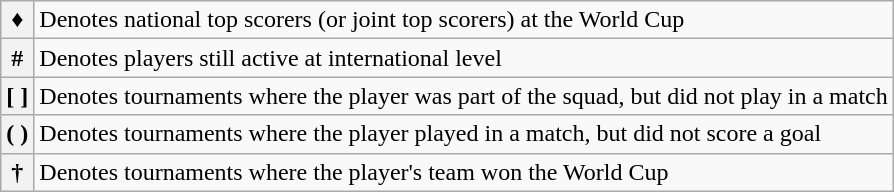<table class="wikitable">
<tr>
<th scope="row">♦</th>
<td>Denotes national top scorers (or joint top scorers) at the World Cup</td>
</tr>
<tr>
<th scope="row">#</th>
<td>Denotes players still active at international level</td>
</tr>
<tr>
<th scope="row">[ ]</th>
<td>Denotes tournaments where the player was part of the squad, but did not play in a match</td>
</tr>
<tr>
<th scope="row">( )</th>
<td>Denotes tournaments where the player played in a match, but did not score a goal</td>
</tr>
<tr>
<th>†</th>
<td>Denotes tournaments where the player's team won the World Cup</td>
</tr>
</table>
